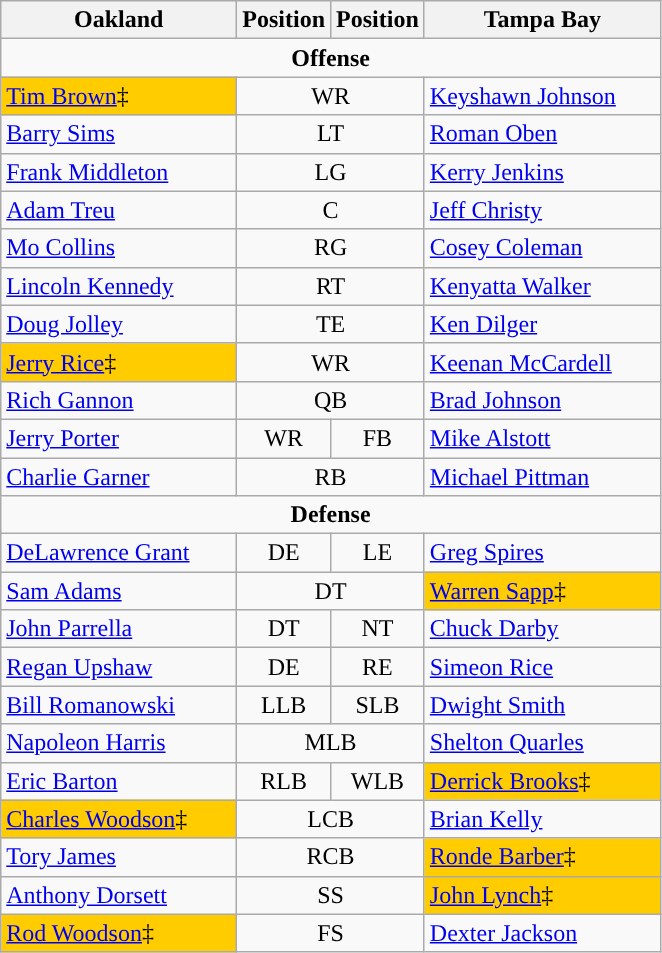<table class="wikitable">
<tr>
<th width="150px">Oakland</th>
<th>Position</th>
<th>Position</th>
<th width="150px">Tampa Bay</th>
</tr>
<tr>
<td colspan="4" align="center"><strong>Offense</strong></td>
</tr>
<tr>
<td bgcolor="#FFCC00"><a href='#'>Tim Brown</a>‡</td>
<td colspan="2" align="center">WR</td>
<td><a href='#'>Keyshawn Johnson</a></td>
</tr>
<tr>
<td><a href='#'>Barry Sims</a></td>
<td colspan="2" align="center">LT</td>
<td><a href='#'>Roman Oben</a></td>
</tr>
<tr>
<td><a href='#'>Frank Middleton</a></td>
<td colspan="2" align="center">LG</td>
<td><a href='#'>Kerry Jenkins</a></td>
</tr>
<tr>
<td><a href='#'>Adam Treu</a></td>
<td colspan="2" align="center">C</td>
<td><a href='#'>Jeff Christy</a></td>
</tr>
<tr>
<td><a href='#'>Mo Collins</a></td>
<td colspan="2" align="center">RG</td>
<td><a href='#'>Cosey Coleman</a></td>
</tr>
<tr>
<td><a href='#'>Lincoln Kennedy</a></td>
<td colspan="2" align="center">RT</td>
<td><a href='#'>Kenyatta Walker</a></td>
</tr>
<tr>
<td><a href='#'>Doug Jolley</a></td>
<td colspan="2" align="center">TE</td>
<td><a href='#'>Ken Dilger</a></td>
</tr>
<tr>
<td bgcolor="#FFCC00"><a href='#'>Jerry Rice</a>‡</td>
<td colspan="2" align="center">WR</td>
<td><a href='#'>Keenan McCardell</a></td>
</tr>
<tr>
<td><a href='#'>Rich Gannon</a></td>
<td colspan="2" align="center">QB</td>
<td><a href='#'>Brad Johnson</a></td>
</tr>
<tr>
<td><a href='#'>Jerry Porter</a></td>
<td align="center">WR</td>
<td align="center">FB</td>
<td><a href='#'>Mike Alstott</a></td>
</tr>
<tr>
<td><a href='#'>Charlie Garner</a></td>
<td colspan="2" align="center">RB</td>
<td><a href='#'>Michael Pittman</a></td>
</tr>
<tr>
<td colspan="4" align="center"><strong>Defense</strong></td>
</tr>
<tr>
<td><a href='#'>DeLawrence Grant</a></td>
<td align="center">DE</td>
<td align="center">LE</td>
<td><a href='#'>Greg Spires</a></td>
</tr>
<tr>
<td><a href='#'>Sam Adams</a></td>
<td colspan="2" align="center">DT</td>
<td bgcolor="#FFCC00"><a href='#'>Warren Sapp</a>‡</td>
</tr>
<tr>
<td><a href='#'>John Parrella</a></td>
<td align="center">DT</td>
<td align="center">NT</td>
<td><a href='#'>Chuck Darby</a></td>
</tr>
<tr>
<td><a href='#'>Regan Upshaw</a></td>
<td align="center">DE</td>
<td align="center">RE</td>
<td><a href='#'>Simeon Rice</a></td>
</tr>
<tr>
<td><a href='#'>Bill Romanowski</a></td>
<td align="center">LLB</td>
<td align="center">SLB</td>
<td><a href='#'>Dwight Smith</a></td>
</tr>
<tr>
<td><a href='#'>Napoleon Harris</a></td>
<td colspan="2" align="center">MLB</td>
<td><a href='#'>Shelton Quarles</a></td>
</tr>
<tr>
<td><a href='#'>Eric Barton</a></td>
<td align="center">RLB</td>
<td align="center">WLB</td>
<td bgcolor="#FFCC00"><a href='#'>Derrick Brooks</a>‡</td>
</tr>
<tr>
<td bgcolor="#FFCC00"><a href='#'>Charles Woodson</a>‡</td>
<td colspan="2" align="center">LCB</td>
<td><a href='#'>Brian Kelly</a></td>
</tr>
<tr>
<td><a href='#'>Tory James</a></td>
<td colspan="2" align="center">RCB</td>
<td bgcolor="#FFCC00"><a href='#'>Ronde Barber</a>‡</td>
</tr>
<tr>
<td><a href='#'>Anthony Dorsett</a></td>
<td colspan="2" align="center">SS</td>
<td bgcolor="#FFCC00"><a href='#'>John Lynch</a>‡</td>
</tr>
<tr>
<td bgcolor="#FFCC00"><a href='#'>Rod Woodson</a>‡</td>
<td colspan="2" align="center">FS</td>
<td><a href='#'>Dexter Jackson</a></td>
</tr>
</table>
